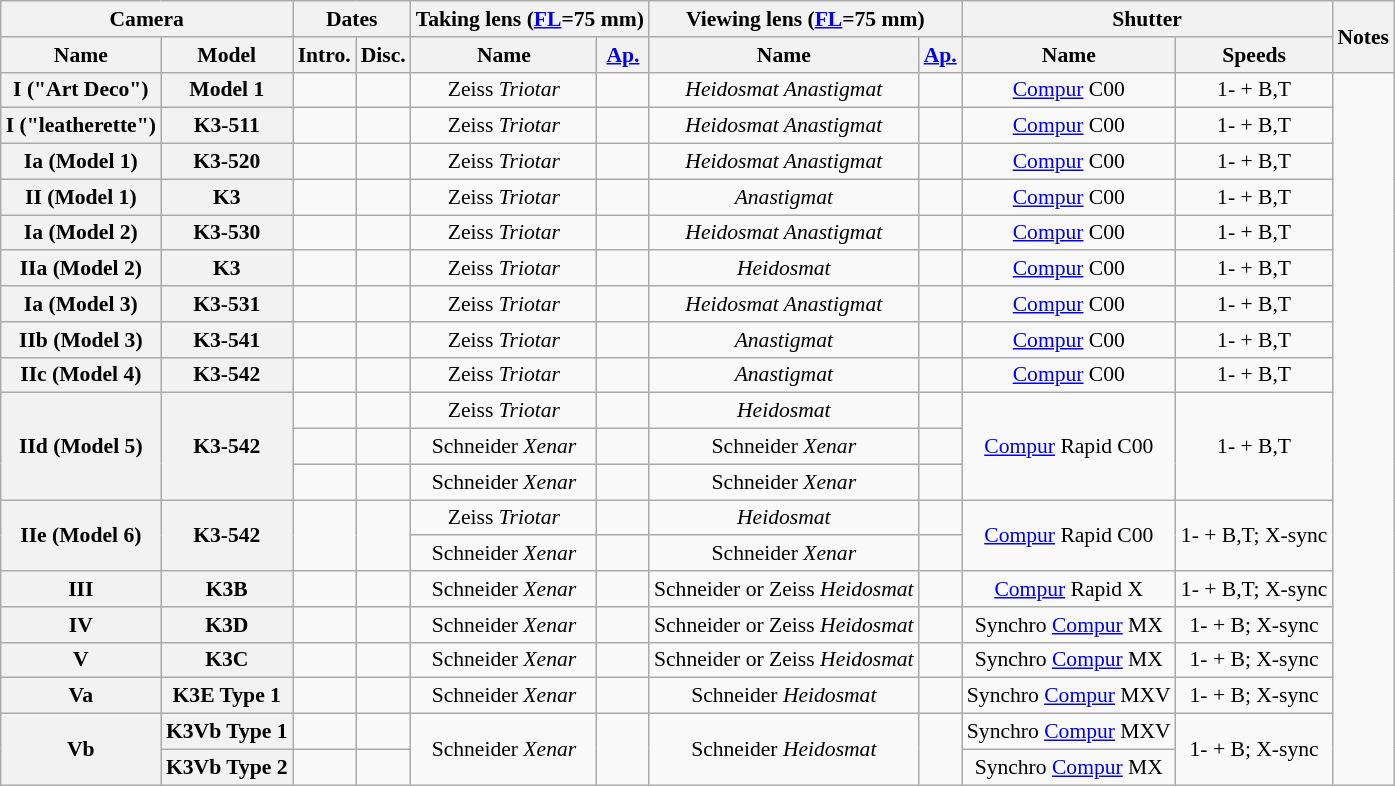<table class="wikitable sortable" style="font-size:90%;text-align:center;">
<tr>
<th colspan=2>Camera</th>
<th colspan=2>Dates</th>
<th colspan=2>Taking lens (<a href='#'>FL</a>=75 mm)</th>
<th colspan=2>Viewing lens (<a href='#'>FL</a>=75 mm)</th>
<th colspan=2>Shutter</th>
<th rowspan=2 class="unsortable">Notes</th>
</tr>
<tr>
<th>Name</th>
<th>Model</th>
<th>Intro.</th>
<th>Disc.</th>
<th>Name</th>
<th><a href='#'>Ap.</a></th>
<th>Name</th>
<th><a href='#'>Ap.</a></th>
<th>Name</th>
<th>Speeds</th>
</tr>
<tr>
<th>I ("Art Deco")</th>
<th>Model 1</th>
<td></td>
<td></td>
<td>Zeiss <em>Triotar</em></td>
<td></td>
<td><em>Heidosmat Anastigmat</em></td>
<td></td>
<td><a href='#'>Compur</a> C00</td>
<td>1- + B,T</td>
</tr>
<tr>
<th>I ("leatherette")</th>
<th>K3-511</th>
<td></td>
<td></td>
<td>Zeiss <em>Triotar</em></td>
<td></td>
<td><em>Heidosmat Anastigmat</em></td>
<td></td>
<td><a href='#'>Compur</a> C00</td>
<td>1- + B,T</td>
</tr>
<tr>
<th>Ia (Model 1)</th>
<th>K3-520</th>
<td></td>
<td></td>
<td>Zeiss <em>Triotar</em></td>
<td></td>
<td><em>Heidosmat Anastigmat</em></td>
<td></td>
<td><a href='#'>Compur</a> C00</td>
<td>1- + B,T</td>
</tr>
<tr>
<th>II (Model 1)</th>
<th>K3</th>
<td></td>
<td></td>
<td>Zeiss <em>Triotar</em></td>
<td></td>
<td><em>Anastigmat</em></td>
<td></td>
<td><a href='#'>Compur</a> C00</td>
<td>1- + B,T</td>
</tr>
<tr>
<th>Ia (Model 2)</th>
<th>K3-530</th>
<td></td>
<td></td>
<td>Zeiss <em>Triotar</em></td>
<td></td>
<td><em>Heidosmat Anastigmat</em></td>
<td></td>
<td><a href='#'>Compur</a> C00</td>
<td>1- + B,T</td>
</tr>
<tr>
<th>IIa (Model 2)</th>
<th>K3</th>
<td></td>
<td></td>
<td>Zeiss <em>Triotar</em></td>
<td></td>
<td><em>Heidosmat</em></td>
<td></td>
<td><a href='#'>Compur</a> C00</td>
<td>1- + B,T</td>
</tr>
<tr>
<th>Ia (Model 3)</th>
<th>K3-531</th>
<td></td>
<td></td>
<td>Zeiss <em>Triotar</em></td>
<td></td>
<td><em>Heidosmat Anastigmat</em></td>
<td></td>
<td><a href='#'>Compur</a> C00</td>
<td>1- + B,T</td>
</tr>
<tr>
<th>IIb (Model 3)</th>
<th>K3-541</th>
<td></td>
<td></td>
<td>Zeiss <em>Triotar</em></td>
<td></td>
<td><em>Anastigmat</em></td>
<td></td>
<td><a href='#'>Compur</a> C00</td>
<td>1- + B,T</td>
</tr>
<tr>
<th>IIc (Model 4)</th>
<th>K3-542</th>
<td></td>
<td></td>
<td>Zeiss <em>Triotar</em></td>
<td></td>
<td><em>Anastigmat</em></td>
<td></td>
<td><a href='#'>Compur</a> C00</td>
<td>1- + B,T</td>
</tr>
<tr>
<th rowspan=3>IId (Model 5)</th>
<th rowspan=3>K3-542</th>
<td></td>
<td></td>
<td>Zeiss <em>Triotar</em></td>
<td></td>
<td><em>Heidosmat</em></td>
<td></td>
<td rowspan=3><a href='#'>Compur</a> Rapid C00</td>
<td rowspan=3>1- + B,T</td>
</tr>
<tr>
<td></td>
<td></td>
<td>Schneider <em>Xenar</em></td>
<td></td>
<td>Schneider <em>Xenar</em></td>
<td></td>
</tr>
<tr>
<td></td>
<td></td>
<td>Schneider <em>Xenar</em></td>
<td></td>
<td>Schneider <em>Xenar</em></td>
<td></td>
</tr>
<tr>
<th rowspan=2>IIe (Model 6)</th>
<th rowspan=2>K3-542</th>
<td rowspan=2></td>
<td rowspan=2></td>
<td>Zeiss <em>Triotar</em></td>
<td></td>
<td><em>Heidosmat</em></td>
<td></td>
<td rowspan=2><a href='#'>Compur</a> Rapid C00</td>
<td rowspan=2>1- + B,T; X-sync</td>
</tr>
<tr>
<td>Schneider <em>Xenar</em></td>
<td></td>
<td>Schneider <em>Xenar</em></td>
<td></td>
</tr>
<tr>
<th>III</th>
<th>K3B</th>
<td></td>
<td></td>
<td>Schneider <em>Xenar</em></td>
<td></td>
<td>Schneider or Zeiss <em>Heidosmat</em></td>
<td></td>
<td><a href='#'>Compur</a> Rapid X</td>
<td>1- + B,T; X-sync</td>
</tr>
<tr>
<th>IV</th>
<th>K3D</th>
<td></td>
<td></td>
<td>Schneider <em>Xenar</em></td>
<td></td>
<td>Schneider or Zeiss <em>Heidosmat</em></td>
<td></td>
<td>Synchro <a href='#'>Compur</a> MX</td>
<td>1- + B; X-sync</td>
</tr>
<tr>
<th>V</th>
<th>K3C</th>
<td></td>
<td></td>
<td>Schneider <em>Xenar</em></td>
<td></td>
<td>Schneider or Zeiss <em>Heidosmat</em></td>
<td></td>
<td>Synchro <a href='#'>Compur</a> MX</td>
<td>1- + B; X-sync</td>
</tr>
<tr>
<th>Va</th>
<th>K3E Type 1</th>
<td></td>
<td></td>
<td>Schneider <em>Xenar</em></td>
<td></td>
<td>Schneider <em>Heidosmat</em></td>
<td></td>
<td>Synchro <a href='#'>Compur</a> MXV</td>
<td>1- + B; X-sync</td>
</tr>
<tr>
<th rowspan=2>Vb</th>
<th>K3Vb Type 1</th>
<td></td>
<td></td>
<td rowspan=2>Schneider <em>Xenar</em></td>
<td rowspan=2></td>
<td rowspan=2>Schneider <em>Heidosmat</em></td>
<td rowspan=2></td>
<td>Synchro <a href='#'>Compur</a> MXV</td>
<td rowspan=2>1- + B; X-sync</td>
</tr>
<tr>
<th>K3Vb Type 2</th>
<td></td>
<td></td>
<td>Synchro <a href='#'>Compur</a> MX</td>
</tr>
</table>
